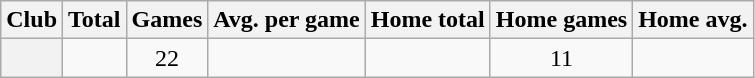<table class="wikitable plainrowheaders sortable" style="text-align:center;">
<tr>
<th>Club</th>
<th>Total</th>
<th>Games</th>
<th>Avg. per game</th>
<th>Home total</th>
<th>Home games</th>
<th>Home avg.</th>
</tr>
<tr>
<th scope="row"></th>
<td></td>
<td>22</td>
<td></td>
<td></td>
<td>11</td>
<td></td>
</tr>
</table>
